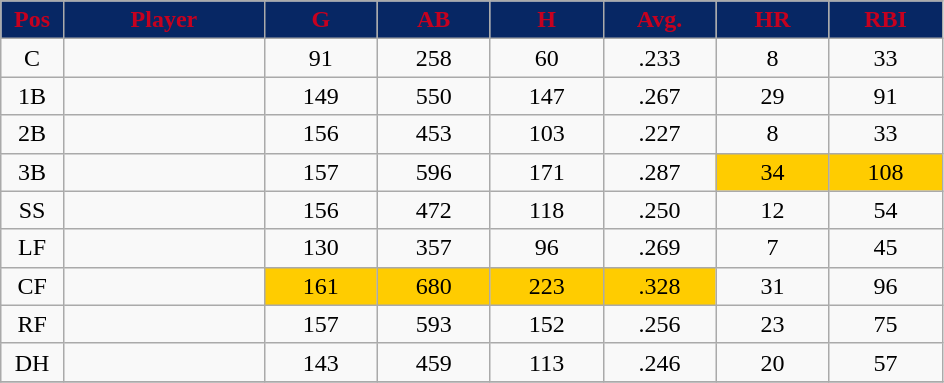<table class="wikitable sortable">
<tr>
<th style="background:#072764;color:#c6011f;" width="5%">Pos</th>
<th style="background:#072764;color:#c6011f;" width="16%">Player</th>
<th style="background:#072764;color:#c6011f;" width="9%">G</th>
<th style="background:#072764;color:#c6011f;" width="9%">AB</th>
<th style="background:#072764;color:#c6011f;" width="9%">H</th>
<th style="background:#072764;color:#c6011f;" width="9%">Avg.</th>
<th style="background:#072764;color:#c6011f;" width="9%">HR</th>
<th style="background:#072764;color:#c6011f;" width="9%">RBI</th>
</tr>
<tr align="center">
<td>C</td>
<td></td>
<td>91</td>
<td>258</td>
<td>60</td>
<td>.233</td>
<td>8</td>
<td>33</td>
</tr>
<tr align="center">
<td>1B</td>
<td></td>
<td>149</td>
<td>550</td>
<td>147</td>
<td>.267</td>
<td>29</td>
<td>91</td>
</tr>
<tr align="center">
<td>2B</td>
<td></td>
<td>156</td>
<td>453</td>
<td>103</td>
<td>.227</td>
<td>8</td>
<td>33</td>
</tr>
<tr align="center">
<td>3B</td>
<td></td>
<td>157</td>
<td>596</td>
<td>171</td>
<td>.287</td>
<td bgcolor="#FFCC00">34</td>
<td bgcolor="#FFCC00">108</td>
</tr>
<tr align="center">
<td>SS</td>
<td></td>
<td>156</td>
<td>472</td>
<td>118</td>
<td>.250</td>
<td>12</td>
<td>54</td>
</tr>
<tr align="center">
<td>LF</td>
<td></td>
<td>130</td>
<td>357</td>
<td>96</td>
<td>.269</td>
<td>7</td>
<td>45</td>
</tr>
<tr align="center">
<td>CF</td>
<td></td>
<td bgcolor="#FFCC00">161</td>
<td bgcolor="#FFCC00">680</td>
<td bgcolor="#FFCC00">223</td>
<td bgcolor="#FFCC00">.328</td>
<td>31</td>
<td>96</td>
</tr>
<tr align="center">
<td>RF</td>
<td></td>
<td>157</td>
<td>593</td>
<td>152</td>
<td>.256</td>
<td>23</td>
<td>75</td>
</tr>
<tr align="center">
<td>DH</td>
<td></td>
<td>143</td>
<td>459</td>
<td>113</td>
<td>.246</td>
<td>20</td>
<td>57</td>
</tr>
<tr align="center">
</tr>
</table>
